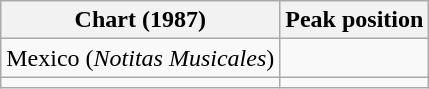<table class="wikitable">
<tr>
<th>Chart (1987)</th>
<th>Peak position</th>
</tr>
<tr>
<td>Mexico (<em>Notitas Musicales</em>)</td>
<td></td>
</tr>
<tr>
<td></td>
</tr>
</table>
